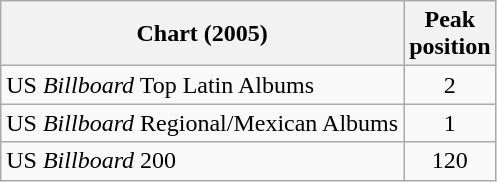<table class="wikitable">
<tr>
<th>Chart (2005)</th>
<th>Peak<br>position</th>
</tr>
<tr>
<td>US <em>Billboard</em> Top Latin Albums</td>
<td align="center">2</td>
</tr>
<tr>
<td>US <em>Billboard</em> Regional/Mexican Albums</td>
<td align="center">1</td>
</tr>
<tr>
<td>US <em>Billboard</em> 200</td>
<td align="center">120</td>
</tr>
</table>
